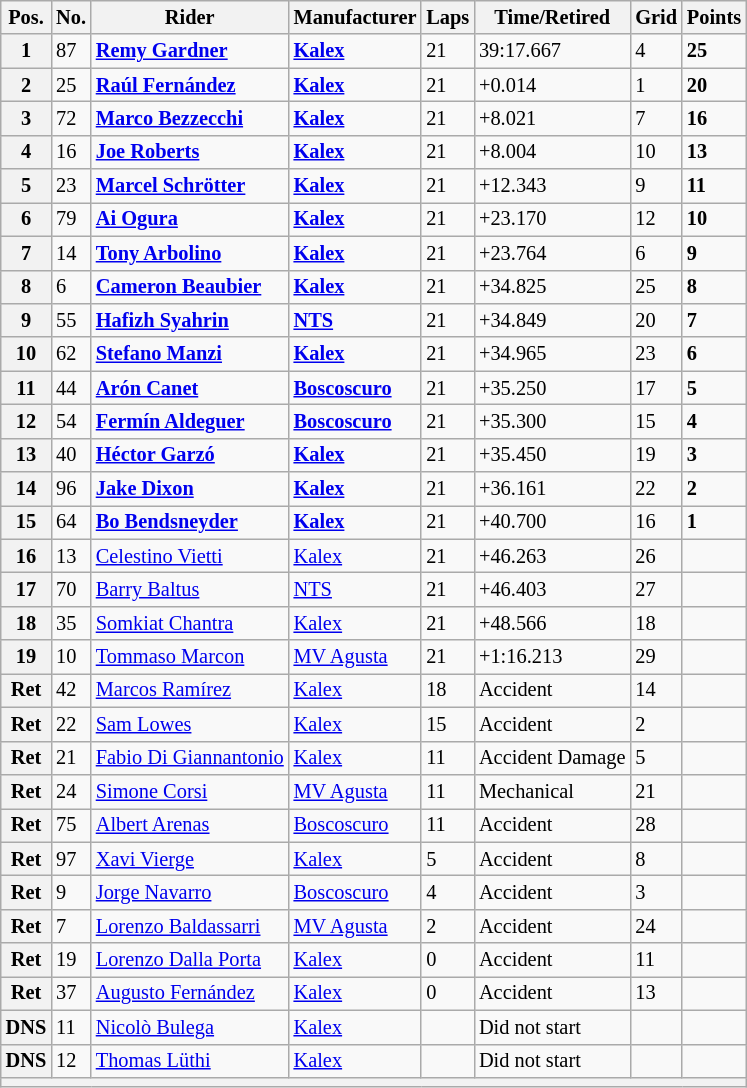<table class="wikitable" style="font-size:85%;">
<tr>
<th>Pos.</th>
<th>No.</th>
<th>Rider</th>
<th>Manufacturer</th>
<th>Laps</th>
<th>Time/Retired</th>
<th>Grid</th>
<th>Points</th>
</tr>
<tr>
<th>1</th>
<td>87</td>
<td> <strong><a href='#'>Remy Gardner</a></strong></td>
<td><strong><a href='#'>Kalex</a></strong></td>
<td>21</td>
<td>39:17.667</td>
<td>4</td>
<td><strong>25</strong></td>
</tr>
<tr>
<th>2</th>
<td>25</td>
<td> <strong><a href='#'>Raúl Fernández</a></strong></td>
<td><strong><a href='#'>Kalex</a></strong></td>
<td>21</td>
<td>+0.014</td>
<td>1</td>
<td><strong>20</strong></td>
</tr>
<tr>
<th>3</th>
<td>72</td>
<td> <strong><a href='#'>Marco Bezzecchi</a></strong></td>
<td><strong><a href='#'>Kalex</a></strong></td>
<td>21</td>
<td>+8.021</td>
<td>7</td>
<td><strong>16</strong></td>
</tr>
<tr>
<th>4</th>
<td>16</td>
<td> <strong><a href='#'>Joe Roberts</a></strong></td>
<td><strong><a href='#'>Kalex</a></strong></td>
<td>21</td>
<td>+8.004</td>
<td>10</td>
<td><strong>13</strong></td>
</tr>
<tr>
<th>5</th>
<td>23</td>
<td> <strong><a href='#'>Marcel Schrötter</a></strong></td>
<td><strong><a href='#'>Kalex</a></strong></td>
<td>21</td>
<td>+12.343</td>
<td>9</td>
<td><strong>11</strong></td>
</tr>
<tr>
<th>6</th>
<td>79</td>
<td> <strong><a href='#'>Ai Ogura</a></strong></td>
<td><strong><a href='#'>Kalex</a></strong></td>
<td>21</td>
<td>+23.170</td>
<td>12</td>
<td><strong>10</strong></td>
</tr>
<tr>
<th>7</th>
<td>14</td>
<td> <strong><a href='#'>Tony Arbolino</a></strong></td>
<td><strong><a href='#'>Kalex</a></strong></td>
<td>21</td>
<td>+23.764</td>
<td>6</td>
<td><strong>9</strong></td>
</tr>
<tr>
<th>8</th>
<td>6</td>
<td> <strong><a href='#'>Cameron Beaubier</a></strong></td>
<td><strong><a href='#'>Kalex</a></strong></td>
<td>21</td>
<td>+34.825</td>
<td>25</td>
<td><strong>8</strong></td>
</tr>
<tr>
<th>9</th>
<td>55</td>
<td> <strong><a href='#'>Hafizh Syahrin</a></strong></td>
<td><strong><a href='#'>NTS</a></strong></td>
<td>21</td>
<td>+34.849</td>
<td>20</td>
<td><strong>7</strong></td>
</tr>
<tr>
<th>10</th>
<td>62</td>
<td> <strong><a href='#'>Stefano Manzi</a></strong></td>
<td><strong><a href='#'>Kalex</a></strong></td>
<td>21</td>
<td>+34.965</td>
<td>23</td>
<td><strong>6</strong></td>
</tr>
<tr>
<th>11</th>
<td>44</td>
<td> <strong><a href='#'>Arón Canet</a></strong></td>
<td><strong><a href='#'>Boscoscuro</a></strong></td>
<td>21</td>
<td>+35.250</td>
<td>17</td>
<td><strong>5</strong></td>
</tr>
<tr>
<th>12</th>
<td>54</td>
<td> <strong><a href='#'>Fermín Aldeguer</a></strong></td>
<td><strong><a href='#'>Boscoscuro</a></strong></td>
<td>21</td>
<td>+35.300</td>
<td>15</td>
<td><strong>4</strong></td>
</tr>
<tr>
<th>13</th>
<td>40</td>
<td> <strong><a href='#'>Héctor Garzó</a></strong></td>
<td><strong><a href='#'>Kalex</a></strong></td>
<td>21</td>
<td>+35.450</td>
<td>19</td>
<td><strong>3</strong></td>
</tr>
<tr>
<th>14</th>
<td>96</td>
<td> <strong><a href='#'>Jake Dixon</a></strong></td>
<td><strong><a href='#'>Kalex</a></strong></td>
<td>21</td>
<td>+36.161</td>
<td>22</td>
<td><strong>2</strong></td>
</tr>
<tr>
<th>15</th>
<td>64</td>
<td> <strong><a href='#'>Bo Bendsneyder</a></strong></td>
<td><strong><a href='#'>Kalex</a></strong></td>
<td>21</td>
<td>+40.700</td>
<td>16</td>
<td><strong>1</strong></td>
</tr>
<tr>
<th>16</th>
<td>13</td>
<td> <a href='#'>Celestino Vietti</a></td>
<td><a href='#'>Kalex</a></td>
<td>21</td>
<td>+46.263</td>
<td>26</td>
<td></td>
</tr>
<tr>
<th>17</th>
<td>70</td>
<td> <a href='#'>Barry Baltus</a></td>
<td><a href='#'>NTS</a></td>
<td>21</td>
<td>+46.403</td>
<td>27</td>
<td></td>
</tr>
<tr>
<th>18</th>
<td>35</td>
<td> <a href='#'>Somkiat Chantra</a></td>
<td><a href='#'>Kalex</a></td>
<td>21</td>
<td>+48.566</td>
<td>18</td>
<td></td>
</tr>
<tr>
<th>19</th>
<td>10</td>
<td> <a href='#'>Tommaso Marcon</a></td>
<td><a href='#'>MV Agusta</a></td>
<td>21</td>
<td>+1:16.213</td>
<td>29</td>
<td></td>
</tr>
<tr>
<th>Ret</th>
<td>42</td>
<td> <a href='#'>Marcos Ramírez</a></td>
<td><a href='#'>Kalex</a></td>
<td>18</td>
<td>Accident</td>
<td>14</td>
<td></td>
</tr>
<tr>
<th>Ret</th>
<td>22</td>
<td> <a href='#'>Sam Lowes</a></td>
<td><a href='#'>Kalex</a></td>
<td>15</td>
<td>Accident</td>
<td>2</td>
<td></td>
</tr>
<tr>
<th>Ret</th>
<td>21</td>
<td> <a href='#'>Fabio Di Giannantonio</a></td>
<td><a href='#'>Kalex</a></td>
<td>11</td>
<td>Accident Damage</td>
<td>5</td>
<td></td>
</tr>
<tr>
<th>Ret</th>
<td>24</td>
<td> <a href='#'>Simone Corsi</a></td>
<td><a href='#'>MV Agusta</a></td>
<td>11</td>
<td>Mechanical</td>
<td>21</td>
<td></td>
</tr>
<tr>
<th>Ret</th>
<td>75</td>
<td> <a href='#'>Albert Arenas</a></td>
<td><a href='#'>Boscoscuro</a></td>
<td>11</td>
<td>Accident</td>
<td>28</td>
<td></td>
</tr>
<tr>
<th>Ret</th>
<td>97</td>
<td> <a href='#'>Xavi Vierge</a></td>
<td><a href='#'>Kalex</a></td>
<td>5</td>
<td>Accident</td>
<td>8</td>
<td></td>
</tr>
<tr>
<th>Ret</th>
<td>9</td>
<td> <a href='#'>Jorge Navarro</a></td>
<td><a href='#'>Boscoscuro</a></td>
<td>4</td>
<td>Accident</td>
<td>3</td>
<td></td>
</tr>
<tr>
<th>Ret</th>
<td>7</td>
<td> <a href='#'>Lorenzo Baldassarri</a></td>
<td><a href='#'>MV Agusta</a></td>
<td>2</td>
<td>Accident</td>
<td>24</td>
<td></td>
</tr>
<tr>
<th>Ret</th>
<td>19</td>
<td> <a href='#'>Lorenzo Dalla Porta</a></td>
<td><a href='#'>Kalex</a></td>
<td>0</td>
<td>Accident</td>
<td>11</td>
<td></td>
</tr>
<tr>
<th>Ret</th>
<td>37</td>
<td> <a href='#'>Augusto Fernández</a></td>
<td><a href='#'>Kalex</a></td>
<td>0</td>
<td>Accident</td>
<td>13</td>
<td></td>
</tr>
<tr>
<th>DNS</th>
<td>11</td>
<td> <a href='#'>Nicolò Bulega</a></td>
<td><a href='#'>Kalex</a></td>
<td></td>
<td>Did not start</td>
<td></td>
<td></td>
</tr>
<tr>
<th>DNS</th>
<td>12</td>
<td> <a href='#'>Thomas Lüthi</a></td>
<td><a href='#'>Kalex</a></td>
<td></td>
<td>Did not start</td>
<td></td>
<td></td>
</tr>
<tr>
<th colspan=8></th>
</tr>
</table>
